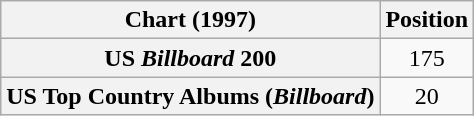<table class="wikitable sortable plainrowheaders" style="text-align:center">
<tr>
<th scope="col">Chart (1997)</th>
<th scope="col">Position</th>
</tr>
<tr>
<th scope="row">US <em>Billboard</em> 200</th>
<td>175</td>
</tr>
<tr>
<th scope="row">US Top Country Albums (<em>Billboard</em>)</th>
<td>20</td>
</tr>
</table>
